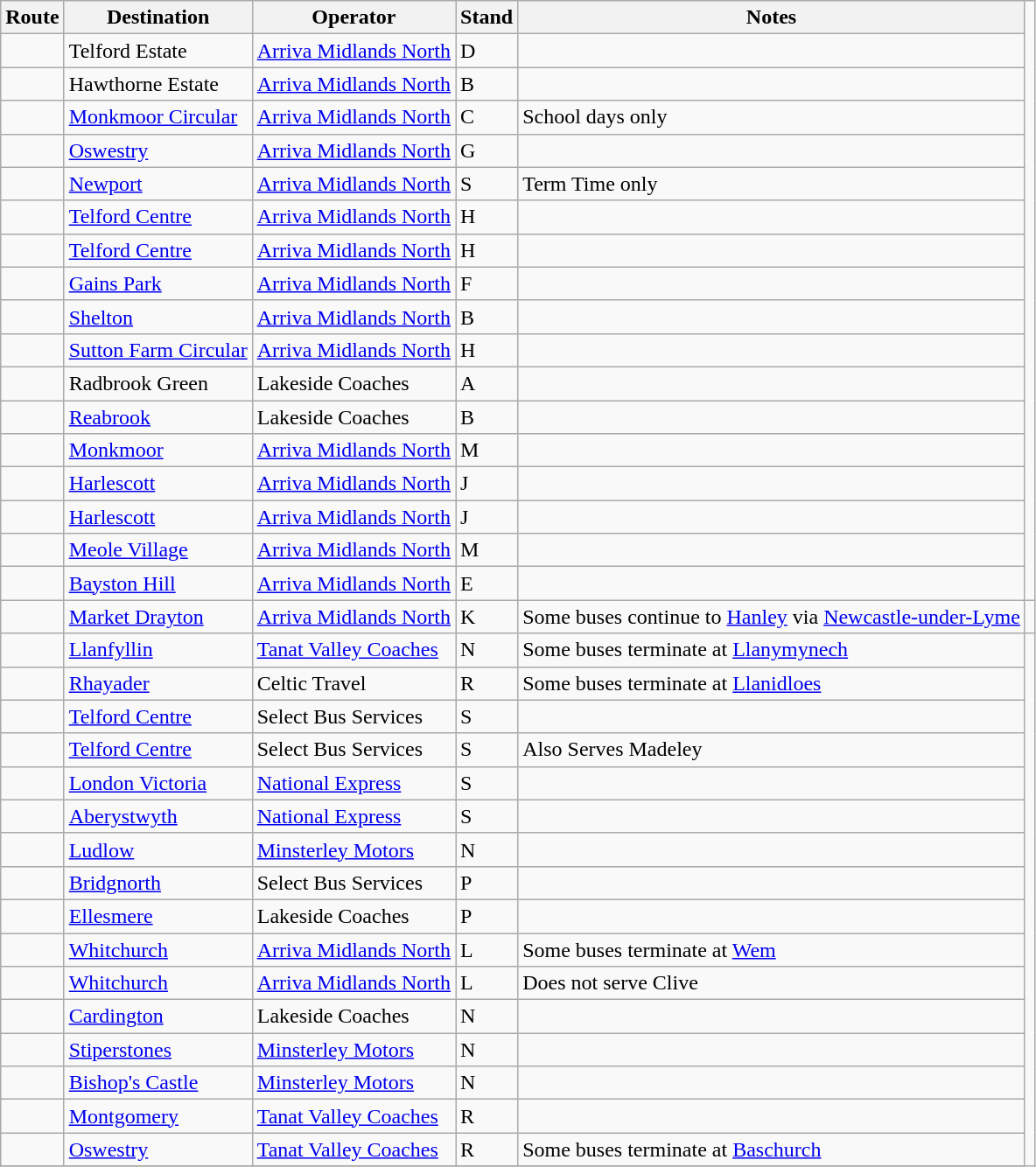<table class="wikitable sortable">
<tr>
<th>Route</th>
<th>Destination</th>
<th>Operator</th>
<th>Stand</th>
<th>Notes</th>
</tr>
<tr>
<td><strong></strong></td>
<td>Telford Estate</td>
<td><a href='#'>Arriva Midlands North</a></td>
<td>D</td>
<td></td>
</tr>
<tr>
<td><strong></strong></td>
<td>Hawthorne Estate</td>
<td><a href='#'>Arriva Midlands North</a></td>
<td>B</td>
<td></td>
</tr>
<tr>
<td><strong></strong></td>
<td><a href='#'>Monkmoor Circular</a> </td>
<td><a href='#'>Arriva Midlands North</a></td>
<td>C</td>
<td>School days only</td>
</tr>
<tr>
<td><strong></strong></td>
<td><a href='#'>Oswestry</a> </td>
<td><a href='#'>Arriva Midlands North</a></td>
<td>G</td>
<td></td>
</tr>
<tr>
<td><strong></strong></td>
<td><a href='#'>Newport</a> </td>
<td><a href='#'>Arriva Midlands North</a></td>
<td>S</td>
<td>Term Time only</td>
</tr>
<tr>
<td><strong></strong></td>
<td><a href='#'>Telford Centre</a> </td>
<td><a href='#'>Arriva Midlands North</a></td>
<td>H</td>
<td></td>
</tr>
<tr>
<td><strong></strong></td>
<td><a href='#'>Telford Centre</a> </td>
<td><a href='#'>Arriva Midlands North</a></td>
<td>H</td>
<td></td>
</tr>
<tr>
<td><strong></strong></td>
<td><a href='#'>Gains Park</a> </td>
<td><a href='#'>Arriva Midlands North</a></td>
<td>F</td>
<td></td>
</tr>
<tr>
<td><strong></strong></td>
<td><a href='#'>Shelton</a> </td>
<td><a href='#'>Arriva Midlands North</a></td>
<td>B</td>
<td></td>
</tr>
<tr>
<td><strong></strong></td>
<td><a href='#'>Sutton Farm Circular</a></td>
<td><a href='#'>Arriva Midlands North</a></td>
<td>H</td>
<td></td>
</tr>
<tr>
<td><strong></strong></td>
<td>Radbrook Green</td>
<td>Lakeside Coaches</td>
<td>A</td>
<td></td>
</tr>
<tr>
<td><strong></strong></td>
<td><a href='#'>Reabrook</a> </td>
<td>Lakeside Coaches</td>
<td>B</td>
<td></td>
</tr>
<tr>
<td><strong></strong></td>
<td><a href='#'>Monkmoor</a> </td>
<td><a href='#'>Arriva Midlands North</a></td>
<td>M</td>
<td></td>
</tr>
<tr>
<td><strong></strong></td>
<td><a href='#'>Harlescott</a> </td>
<td><a href='#'>Arriva Midlands North</a></td>
<td>J</td>
<td></td>
</tr>
<tr>
<td><strong></strong></td>
<td><a href='#'>Harlescott</a> </td>
<td><a href='#'>Arriva Midlands North</a></td>
<td>J</td>
<td></td>
</tr>
<tr>
<td><strong></strong></td>
<td><a href='#'>Meole Village</a> </td>
<td><a href='#'>Arriva Midlands North</a></td>
<td>M</td>
<td></td>
</tr>
<tr>
<td><strong></strong></td>
<td><a href='#'>Bayston Hill</a> </td>
<td><a href='#'>Arriva Midlands North</a></td>
<td>E</td>
<td></td>
</tr>
<tr>
<td><strong></strong></td>
<td><a href='#'>Market Drayton</a> </td>
<td><a href='#'>Arriva Midlands North</a></td>
<td>K</td>
<td>Some buses continue to <a href='#'>Hanley</a> via <a href='#'>Newcastle-under-Lyme</a></td>
<td></td>
</tr>
<tr>
<td><strong></strong></td>
<td><a href='#'>Llanfyllin</a> </td>
<td><a href='#'>Tanat Valley Coaches</a></td>
<td>N</td>
<td>Some buses terminate at <a href='#'>Llanymynech</a></td>
</tr>
<tr>
<td><strong></strong></td>
<td><a href='#'>Rhayader</a> </td>
<td>Celtic Travel</td>
<td>R</td>
<td>Some buses terminate at <a href='#'>Llanidloes</a></td>
</tr>
<tr>
<td><strong></strong></td>
<td><a href='#'>Telford Centre</a> </td>
<td>Select Bus Services</td>
<td>S</td>
<td></td>
</tr>
<tr>
<td><strong></strong></td>
<td><a href='#'>Telford Centre</a> </td>
<td>Select Bus Services</td>
<td>S</td>
<td>Also Serves Madeley</td>
</tr>
<tr>
<td><strong></strong></td>
<td><a href='#'>London Victoria</a> </td>
<td><a href='#'>National Express</a></td>
<td>S</td>
<td></td>
</tr>
<tr>
<td><strong></strong></td>
<td><a href='#'>Aberystwyth</a> </td>
<td><a href='#'>National Express</a></td>
<td>S</td>
<td></td>
</tr>
<tr>
<td><strong></strong></td>
<td><a href='#'>Ludlow</a> </td>
<td><a href='#'>Minsterley Motors</a></td>
<td>N</td>
<td></td>
</tr>
<tr>
<td><strong></strong></td>
<td><a href='#'>Bridgnorth</a></td>
<td>Select Bus Services</td>
<td>P</td>
<td></td>
</tr>
<tr>
<td><strong></strong></td>
<td><a href='#'>Ellesmere</a> </td>
<td>Lakeside Coaches</td>
<td>P</td>
<td></td>
</tr>
<tr>
<td><strong></strong></td>
<td><a href='#'>Whitchurch</a> </td>
<td><a href='#'>Arriva Midlands North</a></td>
<td>L</td>
<td>Some buses terminate at <a href='#'>Wem</a></td>
</tr>
<tr>
<td><strong></strong></td>
<td><a href='#'>Whitchurch</a> </td>
<td><a href='#'>Arriva Midlands North</a></td>
<td>L</td>
<td>Does not serve Clive</td>
</tr>
<tr>
<td><strong></strong></td>
<td><a href='#'>Cardington</a> </td>
<td>Lakeside Coaches</td>
<td>N</td>
<td></td>
</tr>
<tr>
<td><strong></strong></td>
<td><a href='#'>Stiperstones</a> </td>
<td><a href='#'>Minsterley Motors</a></td>
<td>N</td>
<td></td>
</tr>
<tr>
<td><strong></strong></td>
<td><a href='#'>Bishop's Castle</a> </td>
<td><a href='#'>Minsterley Motors</a></td>
<td>N</td>
<td></td>
</tr>
<tr>
<td><strong></strong></td>
<td><a href='#'>Montgomery</a> </td>
<td><a href='#'>Tanat Valley Coaches</a></td>
<td>R</td>
<td></td>
</tr>
<tr>
<td><strong></strong></td>
<td><a href='#'>Oswestry</a> </td>
<td><a href='#'>Tanat Valley Coaches</a></td>
<td>R</td>
<td>Some buses terminate at <a href='#'>Baschurch</a></td>
</tr>
<tr>
</tr>
</table>
